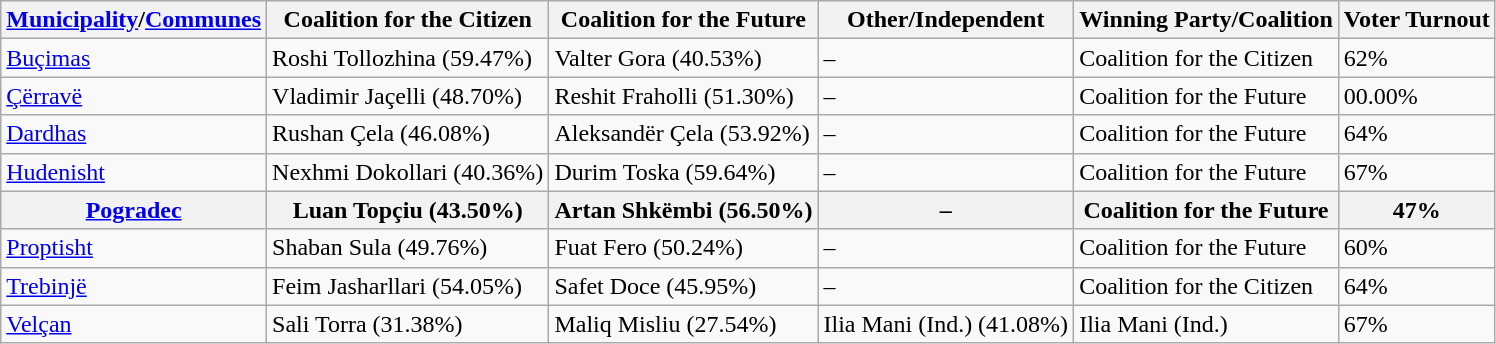<table class="wikitable">
<tr>
<th><a href='#'>Municipality</a>/<a href='#'>Communes</a></th>
<th>Coalition for the Citizen</th>
<th>Coalition for the Future</th>
<th>Other/Independent</th>
<th>Winning Party/Coalition</th>
<th>Voter Turnout</th>
</tr>
<tr>
<td><a href='#'>Buçimas</a></td>
<td>Roshi Tollozhina (59.47%)</td>
<td>Valter Gora (40.53%)</td>
<td>–</td>
<td>Coalition for the Citizen</td>
<td>62%</td>
</tr>
<tr>
<td><a href='#'>Çërravë</a></td>
<td>Vladimir Jaçelli (48.70%)</td>
<td>Reshit Fraholli (51.30%)</td>
<td>–</td>
<td>Coalition for the Future</td>
<td>00.00%</td>
</tr>
<tr>
<td><a href='#'>Dardhas</a></td>
<td>Rushan Çela (46.08%)</td>
<td>Aleksandër Çela (53.92%)</td>
<td>–</td>
<td>Coalition for the Future</td>
<td>64%</td>
</tr>
<tr>
<td><a href='#'>Hudenisht</a></td>
<td>Nexhmi Dokollari (40.36%)</td>
<td>Durim Toska (59.64%)</td>
<td>–</td>
<td>Coalition for the Future</td>
<td>67%</td>
</tr>
<tr>
<th><a href='#'>Pogradec</a></th>
<th>Luan Topçiu (43.50%)</th>
<th>Artan Shkëmbi (56.50%)</th>
<th>–</th>
<th>Coalition for the Future</th>
<th>47%</th>
</tr>
<tr>
<td><a href='#'>Proptisht</a></td>
<td>Shaban Sula (49.76%)</td>
<td>Fuat Fero (50.24%)</td>
<td>–</td>
<td>Coalition for the Future</td>
<td>60%</td>
</tr>
<tr>
<td><a href='#'>Trebinjë</a></td>
<td>Feim Jasharllari (54.05%)</td>
<td>Safet Doce (45.95%)</td>
<td>–</td>
<td>Coalition for the Citizen</td>
<td>64%</td>
</tr>
<tr>
<td><a href='#'>Velçan</a></td>
<td>Sali Torra (31.38%)</td>
<td>Maliq Misliu (27.54%)</td>
<td>Ilia Mani (Ind.) (41.08%)</td>
<td>Ilia Mani (Ind.)</td>
<td>67%</td>
</tr>
</table>
